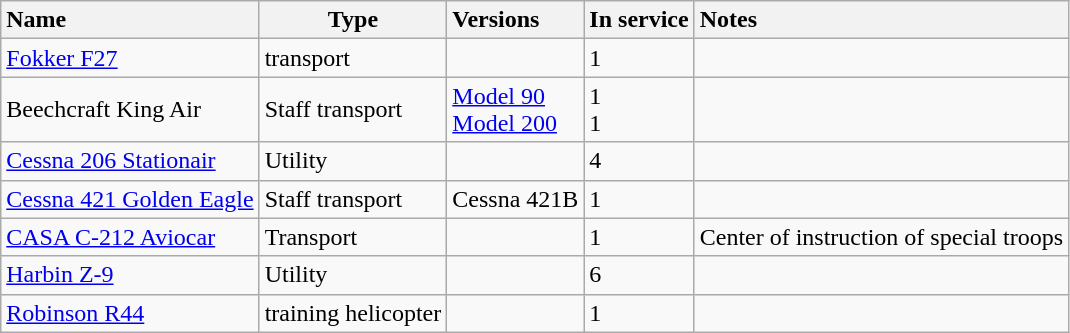<table class="wikitable">
<tr>
<th style="text-align: left;">Name</th>
<th stye="text-align: left;">Type</th>
<th style="text-align: left;">Versions</th>
<th style="text-align: left;">In service</th>
<th style="text-align: left;">Notes</th>
</tr>
<tr>
<td><a href='#'>Fokker F27</a></td>
<td>transport</td>
<td></td>
<td>1</td>
<td></td>
</tr>
<tr>
<td>Beechcraft King Air</td>
<td>Staff transport</td>
<td><a href='#'>Model 90</a> <br> <a href='#'>Model 200</a></td>
<td>1 <br> 1</td>
<td></td>
</tr>
<tr>
<td><a href='#'>Cessna 206 Stationair</a></td>
<td>Utility</td>
<td></td>
<td>4</td>
<td></td>
</tr>
<tr>
<td><a href='#'>Cessna 421 Golden Eagle</a></td>
<td>Staff transport</td>
<td>Cessna 421B</td>
<td>1</td>
<td></td>
</tr>
<tr>
<td><a href='#'>CASA C-212 Aviocar</a></td>
<td>Transport</td>
<td></td>
<td>1</td>
<td>Center of instruction of special troops</td>
</tr>
<tr>
<td><a href='#'>Harbin Z-9</a></td>
<td>Utility</td>
<td></td>
<td>6</td>
<td></td>
</tr>
<tr>
<td><a href='#'>Robinson R44</a></td>
<td>training helicopter</td>
<td></td>
<td>1</td>
<td></td>
</tr>
</table>
